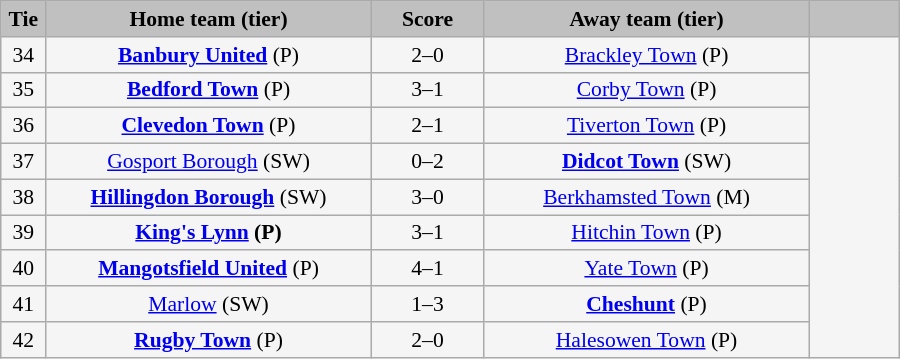<table class="wikitable" style="width: 600px; background:WhiteSmoke; text-align:center; font-size:90%">
<tr>
<td scope="col" style="width:  5.00%; background:silver;"><strong>Tie</strong></td>
<td scope="col" style="width: 36.25%; background:silver;"><strong>Home team (tier)</strong></td>
<td scope="col" style="width: 12.50%; background:silver;"><strong>Score</strong></td>
<td scope="col" style="width: 36.25%; background:silver;"><strong>Away team (tier)</strong></td>
<td scope="col" style="width: 10.00%; background:silver;"><strong></strong></td>
</tr>
<tr>
<td>34</td>
<td><strong><a href='#'>Banbury United</a></strong> (P)</td>
<td>2–0</td>
<td><a href='#'>Brackley Town</a> (P)</td>
</tr>
<tr>
<td>35</td>
<td><strong><a href='#'>Bedford Town</a></strong> (P)</td>
<td>3–1</td>
<td><a href='#'>Corby Town</a> (P)</td>
</tr>
<tr>
<td>36</td>
<td><strong><a href='#'>Clevedon Town</a></strong> (P)</td>
<td>2–1</td>
<td><a href='#'>Tiverton Town</a> (P)</td>
</tr>
<tr>
<td>37</td>
<td><a href='#'>Gosport Borough</a> (SW)</td>
<td>0–2</td>
<td><strong><a href='#'>Didcot Town</a></strong> (SW)</td>
</tr>
<tr>
<td>38</td>
<td><strong><a href='#'>Hillingdon Borough</a></strong> (SW)</td>
<td>3–0</td>
<td><a href='#'>Berkhamsted Town</a> (M)</td>
</tr>
<tr>
<td>39</td>
<td><strong><a href='#'>King's Lynn</a> (P)</strong></td>
<td>3–1</td>
<td><a href='#'>Hitchin Town</a> (P)</td>
</tr>
<tr>
<td>40</td>
<td><strong><a href='#'>Mangotsfield United</a></strong> (P)</td>
<td>4–1</td>
<td><a href='#'>Yate Town</a> (P)</td>
</tr>
<tr>
<td>41</td>
<td><a href='#'>Marlow</a> (SW)</td>
<td>1–3</td>
<td><strong><a href='#'>Cheshunt</a></strong> (P)</td>
</tr>
<tr>
<td>42</td>
<td><strong><a href='#'>Rugby Town</a></strong> (P)</td>
<td>2–0</td>
<td><a href='#'>Halesowen Town</a> (P)</td>
</tr>
</table>
